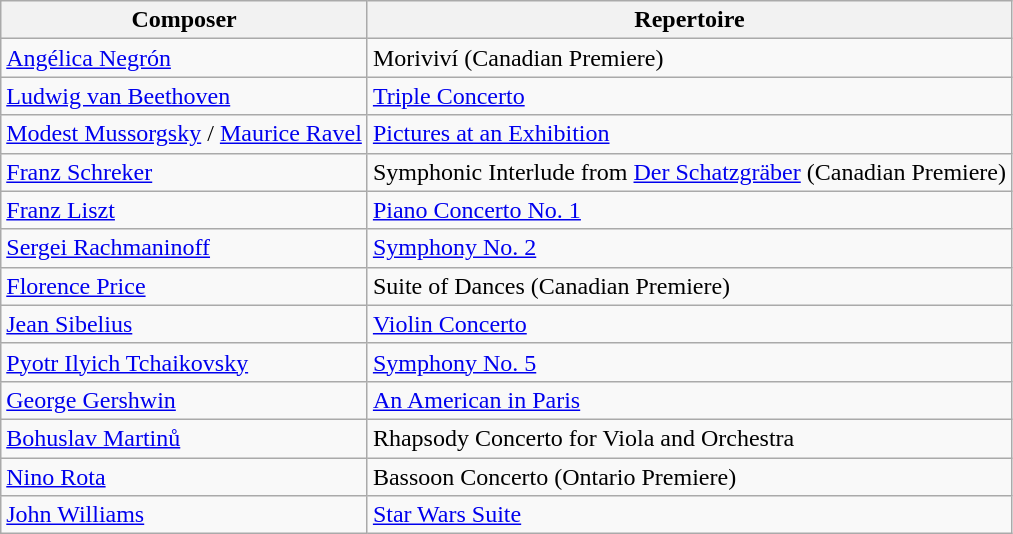<table class="wikitable sortable">
<tr>
<th>Composer</th>
<th>Repertoire</th>
</tr>
<tr>
<td><a href='#'>Angélica Negrón</a></td>
<td>Moriviví (Canadian Premiere)</td>
</tr>
<tr>
<td><a href='#'>Ludwig van Beethoven</a></td>
<td><a href='#'>Triple Concerto</a></td>
</tr>
<tr>
<td><a href='#'>Modest Mussorgsky</a> / <a href='#'>Maurice Ravel</a></td>
<td><a href='#'>Pictures at an Exhibition</a></td>
</tr>
<tr>
<td><a href='#'>Franz Schreker</a></td>
<td>Symphonic Interlude from <a href='#'>Der Schatzgräber</a> (Canadian Premiere)</td>
</tr>
<tr>
<td><a href='#'>Franz Liszt</a></td>
<td><a href='#'>Piano Concerto No. 1</a></td>
</tr>
<tr>
<td><a href='#'>Sergei Rachmaninoff</a></td>
<td><a href='#'>Symphony No. 2</a></td>
</tr>
<tr>
<td><a href='#'>Florence Price</a></td>
<td>Suite of Dances (Canadian Premiere)</td>
</tr>
<tr>
<td><a href='#'>Jean Sibelius</a></td>
<td><a href='#'>Violin Concerto</a></td>
</tr>
<tr>
<td><a href='#'>Pyotr Ilyich Tchaikovsky</a></td>
<td><a href='#'>Symphony No. 5</a></td>
</tr>
<tr>
<td><a href='#'>George Gershwin</a></td>
<td><a href='#'>An American in Paris</a></td>
</tr>
<tr>
<td><a href='#'>Bohuslav Martinů</a></td>
<td>Rhapsody Concerto for Viola and Orchestra</td>
</tr>
<tr>
<td><a href='#'>Nino Rota</a></td>
<td>Bassoon Concerto (Ontario Premiere)</td>
</tr>
<tr>
<td><a href='#'>John Williams</a></td>
<td><a href='#'>Star Wars Suite</a></td>
</tr>
</table>
